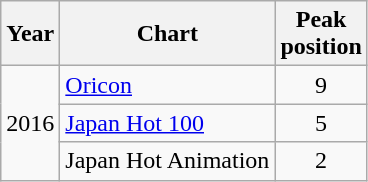<table class="wikitable">
<tr>
<th>Year</th>
<th>Chart</th>
<th>Peak<br>position</th>
</tr>
<tr>
<td rowspan="3">2016</td>
<td><a href='#'>Oricon</a></td>
<td style="text-align:center">9</td>
</tr>
<tr>
<td><a href='#'>Japan Hot 100</a></td>
<td style="text-align:center">5</td>
</tr>
<tr>
<td>Japan Hot Animation </td>
<td style="text-align:center">2</td>
</tr>
</table>
